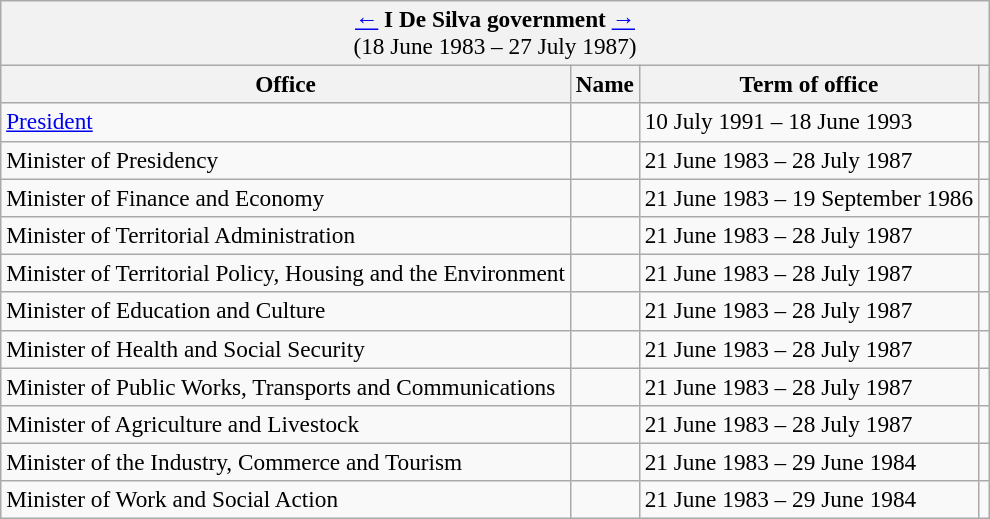<table class="wikitable" style="font-size:97%;">
<tr>
<td colspan="4" bgcolor="#F2F2F2" align="center"><a href='#'>←</a> <strong>I De Silva government</strong>  <a href='#'>→</a><br>(18 June 1983 – 27 July 1987)</td>
</tr>
<tr>
<th>Office</th>
<th>Name</th>
<th>Term of office</th>
<th></th>
</tr>
<tr>
<td><a href='#'>President</a></td>
<td><strong></strong></td>
<td>10 July 1991 – 18 June 1993</td>
<td align=center></td>
</tr>
<tr>
<td>Minister of Presidency</td>
<td><strong></strong> </td>
<td>21 June 1983 – 28 July 1987</td>
<td align=center></td>
</tr>
<tr>
<td>Minister of Finance and Economy</td>
<td><strong></strong></td>
<td>21 June 1983 – 19 September 1986</td>
<td align=center></td>
</tr>
<tr>
<td>Minister of Territorial Administration</td>
<td><strong></strong></td>
<td>21 June 1983 – 28 July 1987</td>
<td align=center></td>
</tr>
<tr>
<td>Minister of Territorial Policy, Housing and the Environment</td>
<td><strong></strong></td>
<td>21 June 1983 – 28 July 1987</td>
<td align=center></td>
</tr>
<tr>
<td>Minister of Education and Culture</td>
<td><strong></strong> </td>
<td>21 June 1983 – 28 July 1987</td>
<td align=center></td>
</tr>
<tr>
<td>Minister of Health and Social Security</td>
<td><strong></strong></td>
<td>21 June 1983 – 28 July 1987</td>
<td align=center></td>
</tr>
<tr>
<td>Minister of Public Works, Transports and Communications</td>
<td><strong></strong></td>
<td>21 June 1983 – 28 July 1987</td>
<td align=center></td>
</tr>
<tr>
<td>Minister of Agriculture and Livestock</td>
<td><strong></strong></td>
<td>21 June 1983 – 28 July 1987</td>
<td align=center></td>
</tr>
<tr>
<td>Minister of the Industry, Commerce and Tourism</td>
<td><strong></strong></td>
<td>21 June 1983 – 29 June 1984</td>
<td align=center></td>
</tr>
<tr>
<td>Minister of Work and Social Action</td>
<td><strong></strong></td>
<td>21 June 1983 – 29 June 1984</td>
<td align=center></td>
</tr>
</table>
